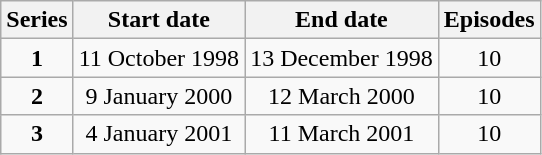<table class="wikitable" style="text-align:center;">
<tr>
<th>Series</th>
<th>Start date</th>
<th>End date</th>
<th>Episodes</th>
</tr>
<tr>
<td><strong>1</strong></td>
<td>11 October 1998</td>
<td>13 December 1998</td>
<td>10</td>
</tr>
<tr>
<td><strong>2</strong></td>
<td>9 January 2000</td>
<td>12 March 2000</td>
<td>10</td>
</tr>
<tr>
<td><strong>3</strong></td>
<td>4 January 2001</td>
<td>11 March 2001</td>
<td>10</td>
</tr>
</table>
